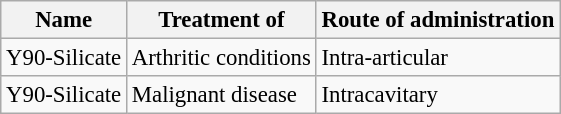<table class="wikitable" style="font-size:95%">
<tr>
<th>Name</th>
<th>Treatment of</th>
<th>Route of administration</th>
</tr>
<tr>
<td>Y90-Silicate</td>
<td>Arthritic conditions</td>
<td>Intra-articular</td>
</tr>
<tr>
<td>Y90-Silicate</td>
<td>Malignant disease</td>
<td>Intracavitary</td>
</tr>
</table>
